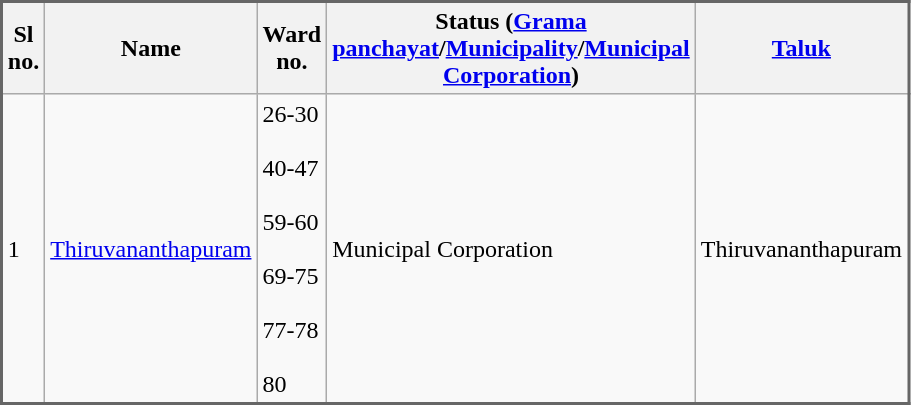<table class="wikitable" width="500px"  style="border-collapse: collapse; border: 2px #666666 solid; font-size: x-big">
<tr>
<th width="30px">Sl no.</th>
<th width="100px">Name</th>
<th width="100px">Ward no.</th>
<th width="130px">Status (<a href='#'>Grama panchayat</a>/<a href='#'>Municipality</a>/<a href='#'>Municipal Corporation</a>)</th>
<th width="100px"><a href='#'>Taluk</a></th>
</tr>
<tr>
<td>1</td>
<td><a href='#'>Thiruvananthapuram</a></td>
<td>26-30<br><br>40-47<br><br>59-60<br><br>69-75<br><br>77-78<br><br>80</td>
<td>Municipal Corporation</td>
<td>Thiruvananthapuram</td>
</tr>
</table>
